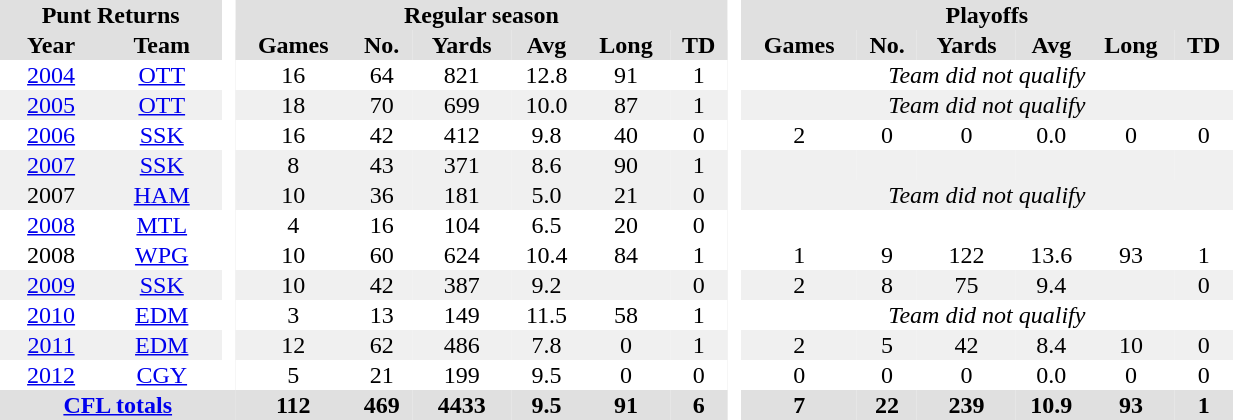<table BORDER="0" CELLPADDING="1" CELLSPACING="0" width="65%" style="text-align:center">
<tr bgcolor="#e0e0e0">
<th colspan="2">Punt Returns</th>
<th rowspan="99" bgcolor="#ffffff"> </th>
<th colspan="6">Regular season</th>
<th rowspan="99" bgcolor="#ffffff"> </th>
<th colspan="6">Playoffs</th>
</tr>
<tr bgcolor="#e0e0e0">
<th>Year</th>
<th>Team</th>
<th>Games</th>
<th>No.</th>
<th>Yards</th>
<th>Avg</th>
<th>Long</th>
<th>TD</th>
<th>Games</th>
<th>No.</th>
<th>Yards</th>
<th>Avg</th>
<th>Long</th>
<th>TD</th>
</tr>
<tr ALIGN="center">
<td><a href='#'>2004</a></td>
<td><a href='#'>OTT</a></td>
<td>16</td>
<td>64</td>
<td>821</td>
<td>12.8</td>
<td>91</td>
<td>1</td>
<td colspan="6"><em>Team did not qualify</em></td>
</tr>
<tr ALIGN="center" bgcolor="#f0f0f0">
<td><a href='#'>2005</a></td>
<td><a href='#'>OTT</a></td>
<td>18</td>
<td>70</td>
<td>699</td>
<td>10.0</td>
<td>87</td>
<td>1</td>
<td colspan="6"><em>Team did not qualify</em></td>
</tr>
<tr ALIGN="center">
<td><a href='#'>2006</a></td>
<td><a href='#'>SSK</a></td>
<td>16</td>
<td>42</td>
<td>412</td>
<td>9.8</td>
<td>40</td>
<td>0</td>
<td>2</td>
<td>0</td>
<td>0</td>
<td>0.0</td>
<td>0</td>
<td>0</td>
</tr>
<tr ALIGN="center" bgcolor="#f0f0f0">
<td><a href='#'>2007</a></td>
<td><a href='#'>SSK</a></td>
<td>8</td>
<td>43</td>
<td>371</td>
<td>8.6</td>
<td>90</td>
<td>1</td>
<td></td>
<td></td>
<td></td>
<td></td>
<td></td>
<td></td>
</tr>
<tr ALIGN="center" bgcolor="#f0f0f0">
<td>2007</td>
<td><a href='#'>HAM</a></td>
<td>10</td>
<td>36</td>
<td>181</td>
<td>5.0</td>
<td>21</td>
<td>0</td>
<td colspan="6"><em>Team did not qualify</em></td>
</tr>
<tr ALIGN="center">
<td><a href='#'>2008</a></td>
<td><a href='#'>MTL</a></td>
<td>4</td>
<td>16</td>
<td>104</td>
<td>6.5</td>
<td>20</td>
<td>0</td>
<td></td>
<td></td>
<td></td>
<td></td>
<td></td>
<td></td>
</tr>
<tr ALIGN="center">
<td>2008</td>
<td><a href='#'>WPG</a></td>
<td>10</td>
<td>60</td>
<td>624</td>
<td>10.4</td>
<td>84</td>
<td>1</td>
<td>1</td>
<td>9</td>
<td>122</td>
<td>13.6</td>
<td>93</td>
<td>1</td>
</tr>
<tr ALIGN="center" bgcolor="#f0f0f0">
<td><a href='#'>2009</a></td>
<td><a href='#'>SSK</a></td>
<td>10</td>
<td>42</td>
<td>387</td>
<td>9.2</td>
<td></td>
<td>0</td>
<td>2</td>
<td>8</td>
<td>75</td>
<td>9.4</td>
<td></td>
<td>0</td>
</tr>
<tr ALIGN="center">
<td><a href='#'>2010</a></td>
<td><a href='#'>EDM</a></td>
<td>3</td>
<td>13</td>
<td>149</td>
<td>11.5</td>
<td>58</td>
<td>1</td>
<td colspan="6"><em>Team did not qualify</em></td>
</tr>
<tr ALIGN="center" bgcolor="#f0f0f0">
<td><a href='#'>2011</a></td>
<td><a href='#'>EDM</a></td>
<td>12</td>
<td>62</td>
<td>486</td>
<td>7.8</td>
<td>0</td>
<td>1</td>
<td>2</td>
<td>5</td>
<td>42</td>
<td>8.4</td>
<td>10</td>
<td>0</td>
</tr>
<tr ALIGN="center">
<td><a href='#'>2012</a></td>
<td><a href='#'>CGY</a></td>
<td>5</td>
<td>21</td>
<td>199</td>
<td>9.5</td>
<td>0</td>
<td>0</td>
<td>0</td>
<td>0</td>
<td>0</td>
<td>0.0</td>
<td>0</td>
<td>0</td>
</tr>
<tr bgcolor="#e0e0e0">
<th colspan="3"><a href='#'>CFL totals</a></th>
<th>112</th>
<th>469</th>
<th>4433</th>
<th>9.5</th>
<th>91</th>
<th>6</th>
<th>7</th>
<th>22</th>
<th>239</th>
<th>10.9</th>
<th>93</th>
<th>1</th>
</tr>
</table>
